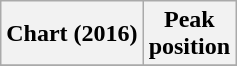<table class="wikitable sortable">
<tr>
<th>Chart (2016)</th>
<th>Peak<br>position</th>
</tr>
<tr>
</tr>
</table>
